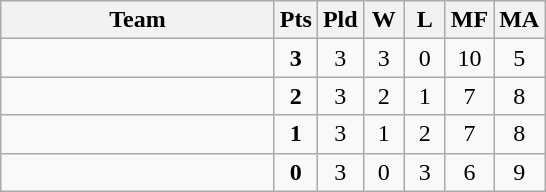<table class=wikitable style="text-align:center">
<tr>
<th width=175>Team</th>
<th width=20>Pts</th>
<th width=20>Pld</th>
<th width=20>W</th>
<th width=20>L</th>
<th width=20>MF</th>
<th width=20>MA</th>
</tr>
<tr>
<td style="text-align:left"></td>
<td><strong>3</strong></td>
<td>3</td>
<td>3</td>
<td>0</td>
<td>10</td>
<td>5</td>
</tr>
<tr>
<td style="text-align:left"></td>
<td><strong>2</strong></td>
<td>3</td>
<td>2</td>
<td>1</td>
<td>7</td>
<td>8</td>
</tr>
<tr>
<td style="text-align:left"></td>
<td><strong>1</strong></td>
<td>3</td>
<td>1</td>
<td>2</td>
<td>7</td>
<td>8</td>
</tr>
<tr>
<td style="text-align:left"></td>
<td><strong>0</strong></td>
<td>3</td>
<td>0</td>
<td>3</td>
<td>6</td>
<td>9</td>
</tr>
</table>
